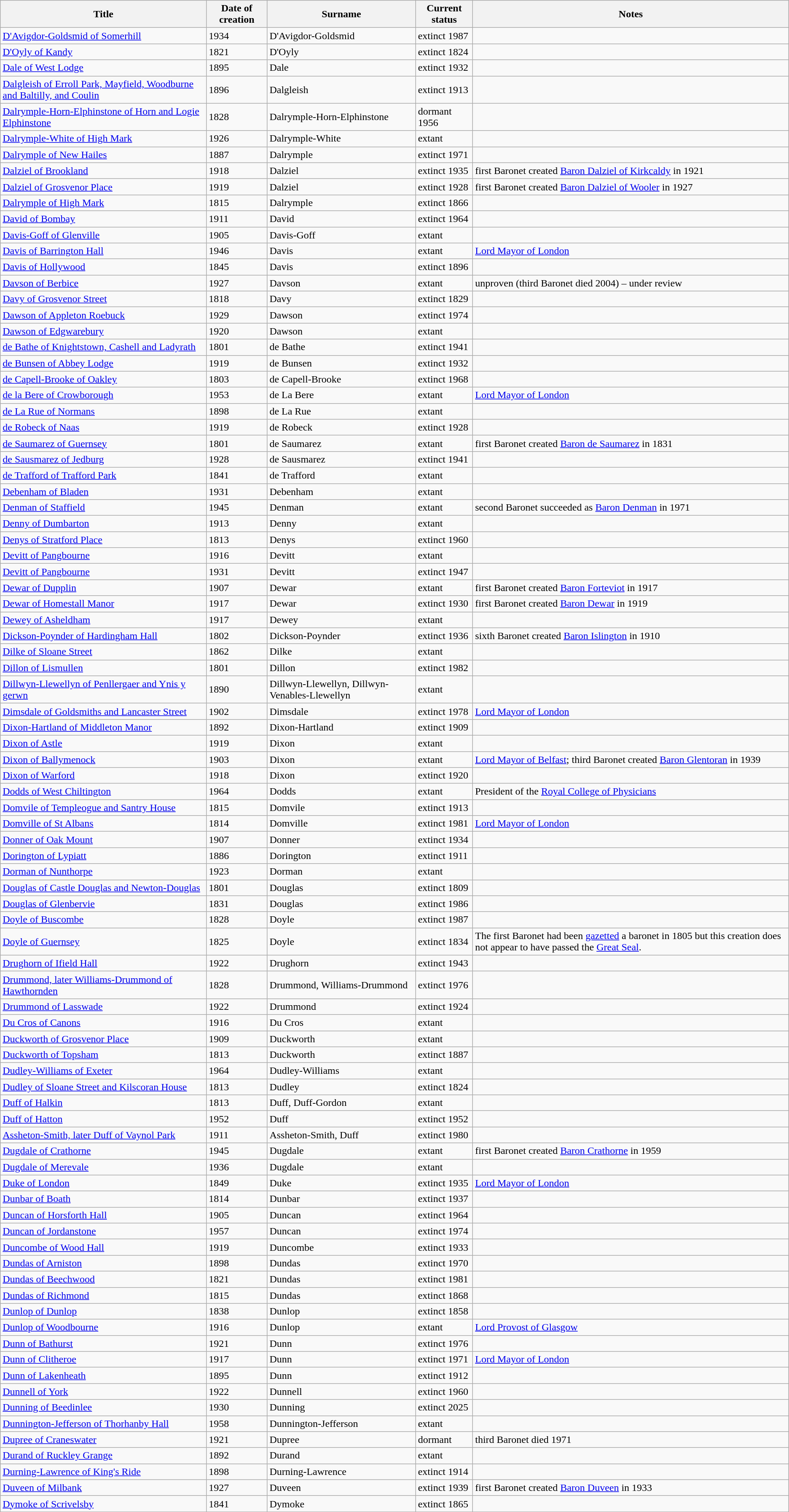<table class="wikitable">
<tr>
<th>Title</th>
<th>Date of creation</th>
<th>Surname</th>
<th>Current status</th>
<th>Notes</th>
</tr>
<tr>
<td><a href='#'>D'Avigdor-Goldsmid of Somerhill</a></td>
<td>1934</td>
<td>D'Avigdor-Goldsmid</td>
<td>extinct 1987</td>
<td></td>
</tr>
<tr>
<td><a href='#'>D'Oyly of Kandy</a></td>
<td>1821</td>
<td>D'Oyly</td>
<td>extinct 1824</td>
<td></td>
</tr>
<tr>
<td><a href='#'>Dale of West Lodge</a></td>
<td>1895</td>
<td>Dale</td>
<td>extinct 1932</td>
<td></td>
</tr>
<tr>
<td><a href='#'>Dalgleish of Erroll Park, Mayfield, Woodburne and Baltilly, and Coulin</a></td>
<td>1896</td>
<td>Dalgleish</td>
<td>extinct 1913</td>
<td></td>
</tr>
<tr>
<td><a href='#'>Dalrymple-Horn-Elphinstone of Horn and Logie Elphinstone</a></td>
<td>1828</td>
<td>Dalrymple-Horn-Elphinstone</td>
<td>dormant 1956</td>
</tr>
<tr>
<td><a href='#'>Dalrymple-White of High Mark</a></td>
<td>1926</td>
<td>Dalrymple-White</td>
<td>extant</td>
<td></td>
</tr>
<tr>
<td><a href='#'>Dalrymple of New Hailes</a></td>
<td>1887</td>
<td>Dalrymple</td>
<td>extinct 1971</td>
<td></td>
</tr>
<tr>
<td><a href='#'>Dalziel of Brookland</a></td>
<td>1918</td>
<td>Dalziel</td>
<td>extinct 1935</td>
<td>first Baronet created <a href='#'>Baron Dalziel of Kirkcaldy</a> in 1921</td>
</tr>
<tr>
<td><a href='#'>Dalziel of Grosvenor Place</a></td>
<td>1919</td>
<td>Dalziel</td>
<td>extinct 1928</td>
<td>first Baronet created <a href='#'>Baron Dalziel of Wooler</a> in 1927</td>
</tr>
<tr>
<td><a href='#'>Dalrymple of High Mark</a></td>
<td>1815</td>
<td>Dalrymple</td>
<td>extinct 1866</td>
<td></td>
</tr>
<tr>
<td><a href='#'>David of Bombay</a></td>
<td>1911</td>
<td>David</td>
<td>extinct 1964</td>
<td></td>
</tr>
<tr>
<td><a href='#'>Davis-Goff of Glenville</a></td>
<td>1905</td>
<td>Davis-Goff</td>
<td>extant</td>
<td></td>
</tr>
<tr>
<td><a href='#'>Davis of Barrington Hall</a></td>
<td>1946</td>
<td>Davis</td>
<td>extant</td>
<td><a href='#'>Lord Mayor of London</a></td>
</tr>
<tr>
<td><a href='#'>Davis of Hollywood</a></td>
<td>1845</td>
<td>Davis</td>
<td>extinct 1896</td>
<td></td>
</tr>
<tr>
<td><a href='#'>Davson of Berbice</a></td>
<td>1927</td>
<td>Davson</td>
<td>extant</td>
<td>unproven (third Baronet died 2004) – under review</td>
</tr>
<tr>
<td><a href='#'>Davy of Grosvenor Street</a></td>
<td>1818</td>
<td>Davy</td>
<td>extinct 1829</td>
<td></td>
</tr>
<tr>
<td><a href='#'>Dawson of Appleton Roebuck</a></td>
<td>1929</td>
<td>Dawson</td>
<td>extinct 1974</td>
<td></td>
</tr>
<tr>
<td><a href='#'>Dawson of Edgwarebury</a></td>
<td>1920</td>
<td>Dawson</td>
<td>extant</td>
<td></td>
</tr>
<tr>
<td><a href='#'>de Bathe of Knightstown, Cashell and Ladyrath</a></td>
<td>1801</td>
<td>de Bathe</td>
<td>extinct 1941</td>
<td></td>
</tr>
<tr>
<td><a href='#'>de Bunsen of Abbey Lodge</a></td>
<td>1919</td>
<td>de Bunsen</td>
<td>extinct 1932</td>
<td></td>
</tr>
<tr>
<td><a href='#'>de Capell-Brooke of Oakley</a></td>
<td>1803</td>
<td>de Capell-Brooke</td>
<td>extinct 1968</td>
<td></td>
</tr>
<tr>
<td><a href='#'>de la Bere of Crowborough</a></td>
<td>1953</td>
<td>de La Bere</td>
<td>extant</td>
<td><a href='#'>Lord Mayor of London</a></td>
</tr>
<tr>
<td><a href='#'>de La Rue of Normans</a></td>
<td>1898</td>
<td>de La Rue</td>
<td>extant</td>
<td></td>
</tr>
<tr>
<td><a href='#'>de Robeck of Naas</a></td>
<td>1919</td>
<td>de Robeck</td>
<td>extinct 1928</td>
<td></td>
</tr>
<tr>
<td><a href='#'>de Saumarez of Guernsey</a></td>
<td>1801</td>
<td>de Saumarez</td>
<td>extant</td>
<td>first Baronet created <a href='#'>Baron de Saumarez</a> in 1831</td>
</tr>
<tr>
<td><a href='#'>de Sausmarez of Jedburg</a></td>
<td>1928</td>
<td>de Sausmarez</td>
<td>extinct 1941</td>
<td></td>
</tr>
<tr>
<td><a href='#'>de Trafford of Trafford Park</a></td>
<td>1841</td>
<td>de Trafford</td>
<td>extant</td>
<td></td>
</tr>
<tr>
<td><a href='#'>Debenham of Bladen</a></td>
<td>1931</td>
<td>Debenham</td>
<td>extant</td>
<td></td>
</tr>
<tr>
<td><a href='#'>Denman of Staffield</a></td>
<td>1945</td>
<td>Denman</td>
<td>extant</td>
<td>second Baronet succeeded as <a href='#'>Baron Denman</a> in 1971</td>
</tr>
<tr>
<td><a href='#'>Denny of Dumbarton</a></td>
<td>1913</td>
<td>Denny</td>
<td>extant</td>
<td></td>
</tr>
<tr>
<td><a href='#'>Denys of Stratford Place</a></td>
<td>1813</td>
<td>Denys</td>
<td>extinct 1960</td>
<td></td>
</tr>
<tr>
<td><a href='#'>Devitt of Pangbourne</a></td>
<td>1916</td>
<td>Devitt</td>
<td>extant</td>
<td></td>
</tr>
<tr>
<td><a href='#'>Devitt of Pangbourne</a></td>
<td>1931</td>
<td>Devitt</td>
<td>extinct 1947</td>
<td></td>
</tr>
<tr>
<td><a href='#'>Dewar of Dupplin</a></td>
<td>1907</td>
<td>Dewar</td>
<td>extant</td>
<td>first Baronet created <a href='#'>Baron Forteviot</a> in 1917</td>
</tr>
<tr>
<td><a href='#'>Dewar of Homestall Manor</a></td>
<td>1917</td>
<td>Dewar</td>
<td>extinct 1930</td>
<td>first Baronet created <a href='#'>Baron Dewar</a> in 1919</td>
</tr>
<tr>
<td><a href='#'>Dewey of Asheldham</a></td>
<td>1917</td>
<td>Dewey</td>
<td>extant</td>
<td></td>
</tr>
<tr>
<td><a href='#'>Dickson-Poynder of Hardingham Hall</a></td>
<td>1802</td>
<td>Dickson-Poynder</td>
<td>extinct 1936</td>
<td>sixth Baronet created <a href='#'>Baron Islington</a> in 1910</td>
</tr>
<tr>
<td><a href='#'>Dilke of Sloane Street</a></td>
<td>1862</td>
<td>Dilke</td>
<td>extant</td>
<td></td>
</tr>
<tr>
<td><a href='#'>Dillon of Lismullen</a></td>
<td>1801</td>
<td>Dillon</td>
<td>extinct 1982</td>
<td></td>
</tr>
<tr>
<td><a href='#'>Dillwyn-Llewellyn of Penllergaer and Ynis y gerwn</a></td>
<td>1890</td>
<td>Dillwyn-Llewellyn, Dillwyn-Venables-Llewellyn</td>
<td>extant</td>
<td></td>
</tr>
<tr>
<td><a href='#'>Dimsdale of Goldsmiths and Lancaster Street</a></td>
<td>1902</td>
<td>Dimsdale</td>
<td>extinct 1978</td>
<td><a href='#'>Lord Mayor of London</a></td>
</tr>
<tr>
<td><a href='#'>Dixon-Hartland of Middleton Manor</a></td>
<td>1892</td>
<td>Dixon-Hartland</td>
<td>extinct 1909</td>
<td></td>
</tr>
<tr>
<td><a href='#'>Dixon of Astle</a></td>
<td>1919</td>
<td>Dixon</td>
<td>extant</td>
<td></td>
</tr>
<tr>
<td><a href='#'>Dixon of Ballymenock</a></td>
<td>1903</td>
<td>Dixon</td>
<td>extant</td>
<td><a href='#'>Lord Mayor of Belfast</a>; third Baronet created <a href='#'>Baron Glentoran</a> in 1939</td>
</tr>
<tr>
<td><a href='#'>Dixon of Warford</a></td>
<td>1918</td>
<td>Dixon</td>
<td>extinct 1920</td>
<td></td>
</tr>
<tr>
<td><a href='#'>Dodds of West Chiltington</a></td>
<td>1964</td>
<td>Dodds</td>
<td>extant</td>
<td>President of the <a href='#'>Royal College of Physicians</a></td>
</tr>
<tr>
<td><a href='#'>Domvile of Templeogue and Santry House</a></td>
<td>1815</td>
<td>Domvile</td>
<td>extinct 1913</td>
<td></td>
</tr>
<tr>
<td><a href='#'>Domville of St Albans</a></td>
<td>1814</td>
<td>Domville</td>
<td>extinct 1981</td>
<td><a href='#'>Lord Mayor of London</a></td>
</tr>
<tr>
<td><a href='#'>Donner of Oak Mount</a></td>
<td>1907</td>
<td>Donner</td>
<td>extinct 1934</td>
<td></td>
</tr>
<tr>
<td><a href='#'>Dorington of Lypiatt</a></td>
<td>1886</td>
<td>Dorington</td>
<td>extinct 1911</td>
<td></td>
</tr>
<tr>
<td><a href='#'>Dorman of Nunthorpe</a></td>
<td>1923</td>
<td>Dorman</td>
<td>extant</td>
<td></td>
</tr>
<tr>
<td><a href='#'>Douglas of Castle Douglas and Newton-Douglas</a></td>
<td>1801</td>
<td>Douglas</td>
<td>extinct 1809</td>
<td></td>
</tr>
<tr>
<td><a href='#'>Douglas of Glenbervie</a></td>
<td>1831</td>
<td>Douglas</td>
<td>extinct 1986</td>
<td></td>
</tr>
<tr>
<td><a href='#'>Doyle of Buscombe</a></td>
<td>1828</td>
<td>Doyle</td>
<td>extinct 1987</td>
<td></td>
</tr>
<tr>
<td><a href='#'>Doyle of Guernsey</a></td>
<td>1825</td>
<td>Doyle</td>
<td>extinct 1834</td>
<td>The first Baronet had been <a href='#'>gazetted</a> a baronet in 1805 but this creation does not appear to have passed the <a href='#'>Great Seal</a>.</td>
</tr>
<tr>
<td><a href='#'>Drughorn of Ifield Hall</a></td>
<td>1922</td>
<td>Drughorn</td>
<td>extinct 1943</td>
<td></td>
</tr>
<tr>
<td><a href='#'>Drummond, later Williams-Drummond of Hawthornden</a></td>
<td>1828</td>
<td>Drummond, Williams-Drummond</td>
<td>extinct 1976</td>
<td></td>
</tr>
<tr>
<td><a href='#'>Drummond of Lasswade</a></td>
<td>1922</td>
<td>Drummond</td>
<td>extinct 1924</td>
<td></td>
</tr>
<tr>
<td><a href='#'>Du Cros of Canons</a></td>
<td>1916</td>
<td>Du Cros</td>
<td>extant</td>
<td></td>
</tr>
<tr>
<td><a href='#'>Duckworth of Grosvenor Place</a></td>
<td>1909</td>
<td>Duckworth</td>
<td>extant</td>
<td></td>
</tr>
<tr>
<td><a href='#'>Duckworth of Topsham</a></td>
<td>1813</td>
<td>Duckworth</td>
<td>extinct 1887</td>
<td></td>
</tr>
<tr>
<td><a href='#'>Dudley-Williams of Exeter</a></td>
<td>1964</td>
<td>Dudley-Williams</td>
<td>extant</td>
<td></td>
</tr>
<tr>
<td><a href='#'>Dudley of Sloane Street and Kilscoran House</a></td>
<td>1813</td>
<td>Dudley</td>
<td>extinct 1824</td>
<td></td>
</tr>
<tr>
<td><a href='#'>Duff of Halkin</a></td>
<td>1813</td>
<td>Duff, Duff-Gordon</td>
<td>extant</td>
<td></td>
</tr>
<tr>
<td><a href='#'>Duff of Hatton</a></td>
<td>1952</td>
<td>Duff</td>
<td>extinct 1952</td>
<td></td>
</tr>
<tr>
<td><a href='#'>Assheton-Smith, later Duff of Vaynol Park</a></td>
<td>1911</td>
<td>Assheton-Smith, Duff</td>
<td>extinct 1980</td>
<td></td>
</tr>
<tr>
<td><a href='#'>Dugdale of Crathorne</a></td>
<td>1945</td>
<td>Dugdale</td>
<td>extant</td>
<td>first Baronet created <a href='#'>Baron Crathorne</a> in 1959</td>
</tr>
<tr>
<td><a href='#'>Dugdale of Merevale</a></td>
<td>1936</td>
<td>Dugdale</td>
<td>extant</td>
<td></td>
</tr>
<tr>
<td><a href='#'>Duke of London</a></td>
<td>1849</td>
<td>Duke</td>
<td>extinct 1935</td>
<td><a href='#'>Lord Mayor of London</a></td>
</tr>
<tr>
<td><a href='#'>Dunbar of Boath</a></td>
<td>1814</td>
<td>Dunbar</td>
<td>extinct 1937</td>
<td></td>
</tr>
<tr>
<td><a href='#'>Duncan of Horsforth Hall</a></td>
<td>1905</td>
<td>Duncan</td>
<td>extinct 1964</td>
<td></td>
</tr>
<tr>
<td><a href='#'>Duncan of Jordanstone</a></td>
<td>1957</td>
<td>Duncan</td>
<td>extinct 1974</td>
<td></td>
</tr>
<tr>
<td><a href='#'>Duncombe of Wood Hall</a></td>
<td>1919</td>
<td>Duncombe</td>
<td>extinct 1933</td>
<td></td>
</tr>
<tr>
<td><a href='#'>Dundas of Arniston</a></td>
<td>1898</td>
<td>Dundas</td>
<td>extinct 1970</td>
<td></td>
</tr>
<tr>
<td><a href='#'>Dundas of Beechwood</a></td>
<td>1821</td>
<td>Dundas</td>
<td>extinct 1981</td>
<td></td>
</tr>
<tr>
<td><a href='#'>Dundas of Richmond</a></td>
<td>1815</td>
<td>Dundas</td>
<td>extinct 1868</td>
<td></td>
</tr>
<tr>
<td><a href='#'>Dunlop of Dunlop</a></td>
<td>1838</td>
<td>Dunlop</td>
<td>extinct 1858</td>
<td></td>
</tr>
<tr>
<td><a href='#'>Dunlop of Woodbourne</a></td>
<td>1916</td>
<td>Dunlop</td>
<td>extant</td>
<td><a href='#'>Lord Provost of Glasgow</a></td>
</tr>
<tr>
<td><a href='#'>Dunn of Bathurst</a></td>
<td>1921</td>
<td>Dunn</td>
<td>extinct 1976</td>
<td></td>
</tr>
<tr>
<td><a href='#'>Dunn of Clitheroe</a></td>
<td>1917</td>
<td>Dunn</td>
<td>extinct 1971</td>
<td><a href='#'>Lord Mayor of London</a></td>
</tr>
<tr>
<td><a href='#'>Dunn of Lakenheath</a></td>
<td>1895</td>
<td>Dunn</td>
<td>extinct 1912</td>
<td></td>
</tr>
<tr>
<td><a href='#'>Dunnell of York</a></td>
<td>1922</td>
<td>Dunnell</td>
<td>extinct 1960</td>
<td></td>
</tr>
<tr>
<td><a href='#'>Dunning of Beedinlee</a></td>
<td>1930</td>
<td>Dunning</td>
<td>extinct 2025</td>
<td></td>
</tr>
<tr>
<td><a href='#'>Dunnington-Jefferson of Thorhanby Hall</a></td>
<td>1958</td>
<td>Dunnington-Jefferson</td>
<td>extant</td>
<td></td>
</tr>
<tr>
<td><a href='#'>Dupree of Craneswater</a></td>
<td>1921</td>
<td>Dupree</td>
<td>dormant</td>
<td>third Baronet died 1971</td>
</tr>
<tr>
<td><a href='#'>Durand of Ruckley Grange</a></td>
<td>1892</td>
<td>Durand</td>
<td>extant</td>
<td></td>
</tr>
<tr>
<td><a href='#'>Durning-Lawrence of King's Ride</a></td>
<td>1898</td>
<td>Durning-Lawrence</td>
<td>extinct 1914</td>
<td></td>
</tr>
<tr>
<td><a href='#'>Duveen of Milbank</a></td>
<td>1927</td>
<td>Duveen</td>
<td>extinct 1939</td>
<td>first Baronet created <a href='#'>Baron Duveen</a> in 1933</td>
</tr>
<tr>
<td><a href='#'>Dymoke of Scrivelsby</a></td>
<td>1841</td>
<td>Dymoke</td>
<td>extinct 1865</td>
<td></td>
</tr>
</table>
